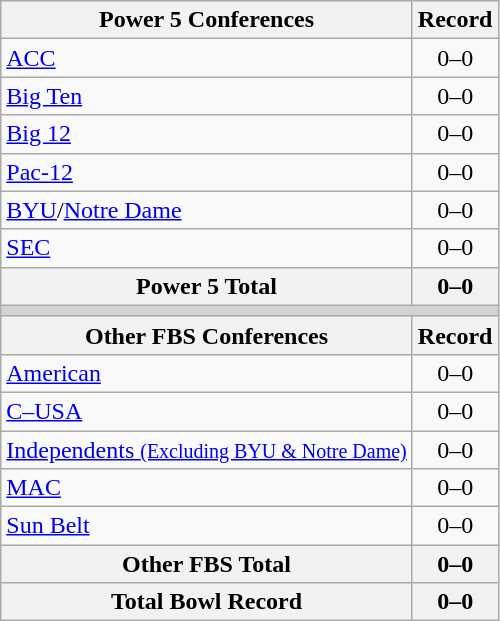<table class="wikitable">
<tr>
<th>Power 5 Conferences</th>
<th>Record</th>
</tr>
<tr>
<td><a href='#'>ACC</a></td>
<td align=center>0–0</td>
</tr>
<tr>
<td><a href='#'>Big Ten</a></td>
<td align=center>0–0</td>
</tr>
<tr>
<td><a href='#'>Big 12</a></td>
<td align=center>0–0</td>
</tr>
<tr>
<td><a href='#'>Pac-12</a></td>
<td align=center>0–0</td>
</tr>
<tr>
<td><a href='#'>BYU</a>/<a href='#'>Notre Dame</a></td>
<td align=center>0–0</td>
</tr>
<tr>
<td><a href='#'>SEC</a></td>
<td align=center>0–0</td>
</tr>
<tr>
<th>Power 5 Total</th>
<th>0–0</th>
</tr>
<tr>
<th colspan="2" style="background:lightgrey;"></th>
</tr>
<tr>
<th>Other FBS Conferences</th>
<th>Record</th>
</tr>
<tr>
<td><a href='#'>American</a></td>
<td align=center>0–0</td>
</tr>
<tr>
<td><a href='#'>C–USA</a></td>
<td align=center>0–0</td>
</tr>
<tr>
<td><a href='#'>Independents <small>(Excluding BYU & Notre Dame)</small></a></td>
<td align=center>0–0</td>
</tr>
<tr>
<td><a href='#'>MAC</a></td>
<td align=center>0–0</td>
</tr>
<tr>
<td><a href='#'>Sun Belt</a></td>
<td align=center>0–0</td>
</tr>
<tr>
<th>Other FBS Total</th>
<th>0–0</th>
</tr>
<tr>
<th>Total Bowl Record</th>
<th>0–0</th>
</tr>
</table>
